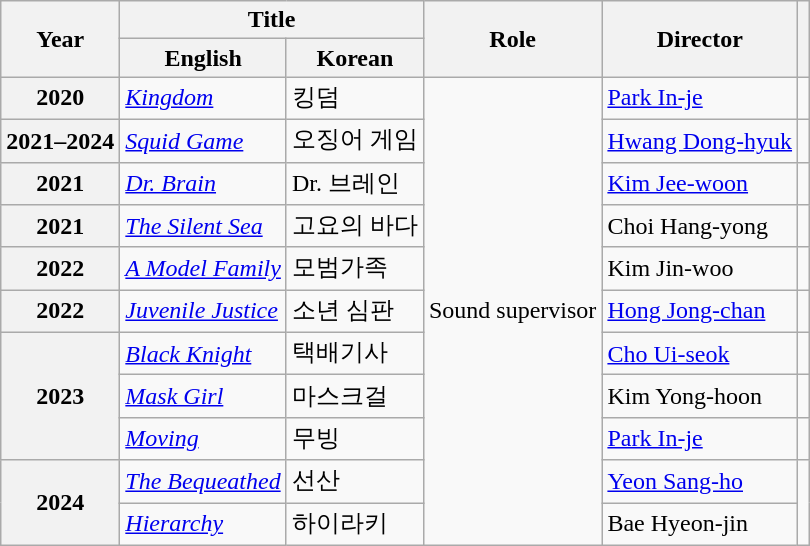<table class="wikitable plainrowheaders sortable" style="clear:none; font-size:100%; padding:0 auto">
<tr>
<th rowspan="2" scope="col">Year</th>
<th colspan="2" scope="col">Title</th>
<th rowspan="2" scope="col">Role</th>
<th rowspan="2" scope="col">Director</th>
<th rowspan="2" scope="col" class="unsortable"></th>
</tr>
<tr>
<th>English</th>
<th>Korean</th>
</tr>
<tr>
<th scope="row">2020</th>
<td><em><a href='#'>Kingdom</a></em></td>
<td>킹덤</td>
<td rowspan="11">Sound supervisor</td>
<td><a href='#'>Park In-je</a></td>
<td></td>
</tr>
<tr>
<th scope="row">2021–2024</th>
<td><em><a href='#'>Squid Game</a></em></td>
<td>오징어 게임</td>
<td><a href='#'>Hwang Dong-hyuk</a></td>
<td></td>
</tr>
<tr>
<th scope="row">2021</th>
<td><em><a href='#'>Dr. Brain</a></em></td>
<td>Dr. 브레인</td>
<td><a href='#'>Kim Jee-woon</a></td>
<td></td>
</tr>
<tr>
<th scope="row">2021</th>
<td><em><a href='#'>The Silent Sea</a></em></td>
<td>고요의 바다</td>
<td>Choi Hang-yong</td>
<td></td>
</tr>
<tr>
<th scope="row">2022</th>
<td><em><a href='#'>A Model Family</a></em></td>
<td>모범가족</td>
<td>Kim Jin-woo</td>
<td></td>
</tr>
<tr>
<th scope="row">2022</th>
<td><em><a href='#'>Juvenile Justice</a></em></td>
<td>소년 심판</td>
<td><a href='#'>Hong Jong-chan</a></td>
<td></td>
</tr>
<tr>
<th scope="row" rowspan="3">2023</th>
<td><em><a href='#'>Black Knight</a></em></td>
<td>택배기사</td>
<td><a href='#'>Cho Ui-seok</a></td>
<td></td>
</tr>
<tr>
<td><em><a href='#'>Mask Girl</a></em></td>
<td>마스크걸</td>
<td>Kim Yong-hoon</td>
<td></td>
</tr>
<tr>
<td><em><a href='#'>Moving</a></em></td>
<td>무빙</td>
<td><a href='#'>Park In-je</a></td>
<td></td>
</tr>
<tr>
<th scope="row" rowspan="2">2024</th>
<td><em><a href='#'>The Bequeathed</a></em></td>
<td>선산</td>
<td><a href='#'>Yeon Sang-ho</a></td>
<td rowspan="2"></td>
</tr>
<tr>
<td><em><a href='#'>Hierarchy</a></em></td>
<td>하이라키</td>
<td>Bae Hyeon-jin</td>
</tr>
</table>
